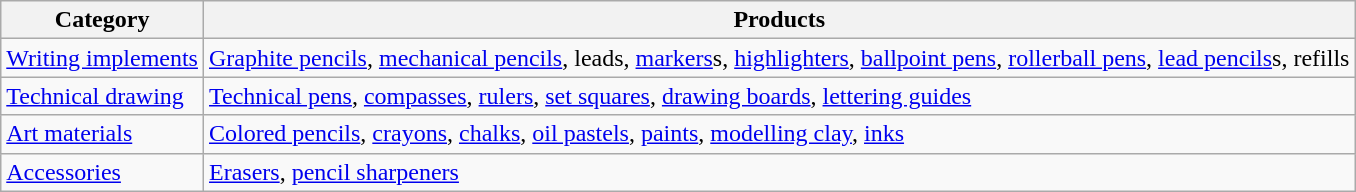<table class="wikitable" width="px">
<tr>
<th width=>Category</th>
<th width=>Products</th>
</tr>
<tr>
<td><a href='#'>Writing implements</a></td>
<td><a href='#'>Graphite pencils</a>, <a href='#'>mechanical pencils</a>, leads, <a href='#'>markers</a>s, <a href='#'>highlighters</a>, <a href='#'>ballpoint pens</a>, <a href='#'>rollerball pens</a>, <a href='#'>lead pencils</a>s, refills</td>
</tr>
<tr>
<td><a href='#'>Technical drawing</a></td>
<td><a href='#'>Technical pens</a>, <a href='#'>compasses</a>, <a href='#'>rulers</a>, <a href='#'>set squares</a>, <a href='#'>drawing boards</a>, <a href='#'>lettering guides</a></td>
</tr>
<tr>
<td><a href='#'>Art materials</a></td>
<td><a href='#'>Colored pencils</a>, <a href='#'>crayons</a>, <a href='#'>chalks</a>, <a href='#'>oil pastels</a>, <a href='#'>paints</a>, <a href='#'>modelling clay</a>, <a href='#'>inks</a></td>
</tr>
<tr>
<td><a href='#'>Accessories</a></td>
<td><a href='#'>Erasers</a>, <a href='#'>pencil sharpeners</a></td>
</tr>
</table>
